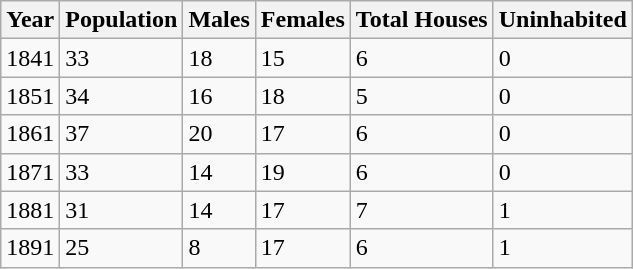<table class="wikitable">
<tr>
<th>Year</th>
<th>Population</th>
<th>Males</th>
<th>Females</th>
<th>Total Houses</th>
<th>Uninhabited</th>
</tr>
<tr>
<td>1841</td>
<td>33</td>
<td>18</td>
<td>15</td>
<td>6</td>
<td>0</td>
</tr>
<tr>
<td>1851</td>
<td>34</td>
<td>16</td>
<td>18</td>
<td>5</td>
<td>0</td>
</tr>
<tr>
<td>1861</td>
<td>37</td>
<td>20</td>
<td>17</td>
<td>6</td>
<td>0</td>
</tr>
<tr>
<td>1871</td>
<td>33</td>
<td>14</td>
<td>19</td>
<td>6</td>
<td>0</td>
</tr>
<tr>
<td>1881</td>
<td>31</td>
<td>14</td>
<td>17</td>
<td>7</td>
<td>1</td>
</tr>
<tr>
<td>1891</td>
<td>25</td>
<td>8</td>
<td>17</td>
<td>6</td>
<td>1</td>
</tr>
</table>
